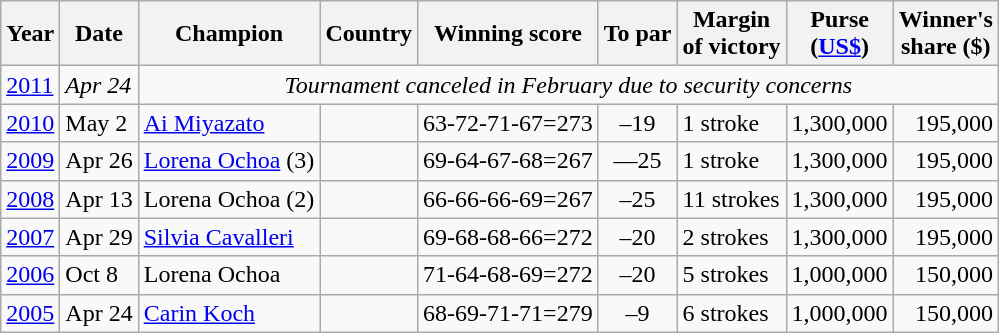<table class="wikitable">
<tr>
<th>Year</th>
<th>Date</th>
<th>Champion</th>
<th>Country</th>
<th>Winning score</th>
<th>To par</th>
<th>Margin<br>of victory</th>
<th>Purse<br>(<a href='#'>US$</a>)</th>
<th>Winner's<br>share ($)</th>
</tr>
<tr>
<td><a href='#'>2011</a></td>
<td><em>Apr 24</em></td>
<td colspan=7 align=center><em>Tournament canceled in February due to security concerns</em></td>
</tr>
<tr>
<td><a href='#'>2010</a></td>
<td>May 2</td>
<td><a href='#'>Ai Miyazato</a></td>
<td></td>
<td>63-72-71-67=273</td>
<td align=center>–19</td>
<td>1 stroke</td>
<td align=right>1,300,000</td>
<td align=right>195,000</td>
</tr>
<tr>
<td><a href='#'>2009</a></td>
<td>Apr 26</td>
<td><a href='#'>Lorena Ochoa</a> (3)</td>
<td></td>
<td>69-64-67-68=267</td>
<td align=center>––25</td>
<td>1 stroke</td>
<td align=right>1,300,000</td>
<td align=right>195,000</td>
</tr>
<tr>
<td><a href='#'>2008</a></td>
<td>Apr 13</td>
<td>Lorena Ochoa (2)</td>
<td></td>
<td>66-66-66-69=267</td>
<td align=center>–25</td>
<td>11 strokes</td>
<td align=right>1,300,000</td>
<td align=right>195,000</td>
</tr>
<tr>
<td><a href='#'>2007</a></td>
<td>Apr 29</td>
<td><a href='#'>Silvia Cavalleri</a></td>
<td></td>
<td>69-68-68-66=272</td>
<td align=center>–20</td>
<td>2 strokes</td>
<td align=right>1,300,000</td>
<td align=right>195,000</td>
</tr>
<tr>
<td><a href='#'>2006</a></td>
<td>Oct 8</td>
<td>Lorena Ochoa</td>
<td></td>
<td>71-64-68-69=272</td>
<td align=center>–20</td>
<td>5 strokes</td>
<td align=right>1,000,000</td>
<td align=right>150,000</td>
</tr>
<tr>
<td><a href='#'>2005</a></td>
<td>Apr 24</td>
<td><a href='#'>Carin Koch</a></td>
<td></td>
<td>68-69-71-71=279</td>
<td align=center>–9</td>
<td>6 strokes</td>
<td align=right>1,000,000</td>
<td align=right>150,000</td>
</tr>
</table>
